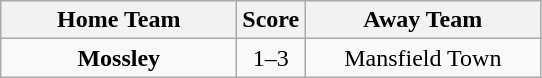<table class="wikitable" style="text-align:center">
<tr>
<th width=150>Home Team</th>
<th width=20>Score</th>
<th width=150>Away Team</th>
</tr>
<tr>
<td><strong>Mossley</strong></td>
<td>1–3</td>
<td>Mansfield Town</td>
</tr>
</table>
